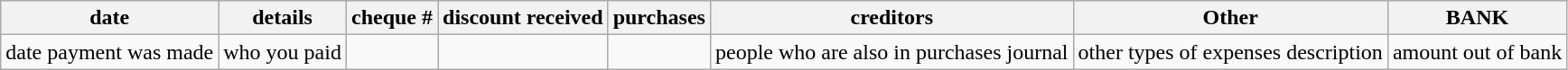<table class="wikitable">
<tr>
<th>date</th>
<th>details</th>
<th>cheque #</th>
<th>discount received</th>
<th>purchases</th>
<th>creditors</th>
<th>Other</th>
<th>BANK</th>
</tr>
<tr>
<td>date payment was made</td>
<td>who you paid</td>
<td></td>
<td></td>
<td></td>
<td>people who are also in purchases journal</td>
<td>other types of expenses description</td>
<td>amount out of bank</td>
</tr>
</table>
